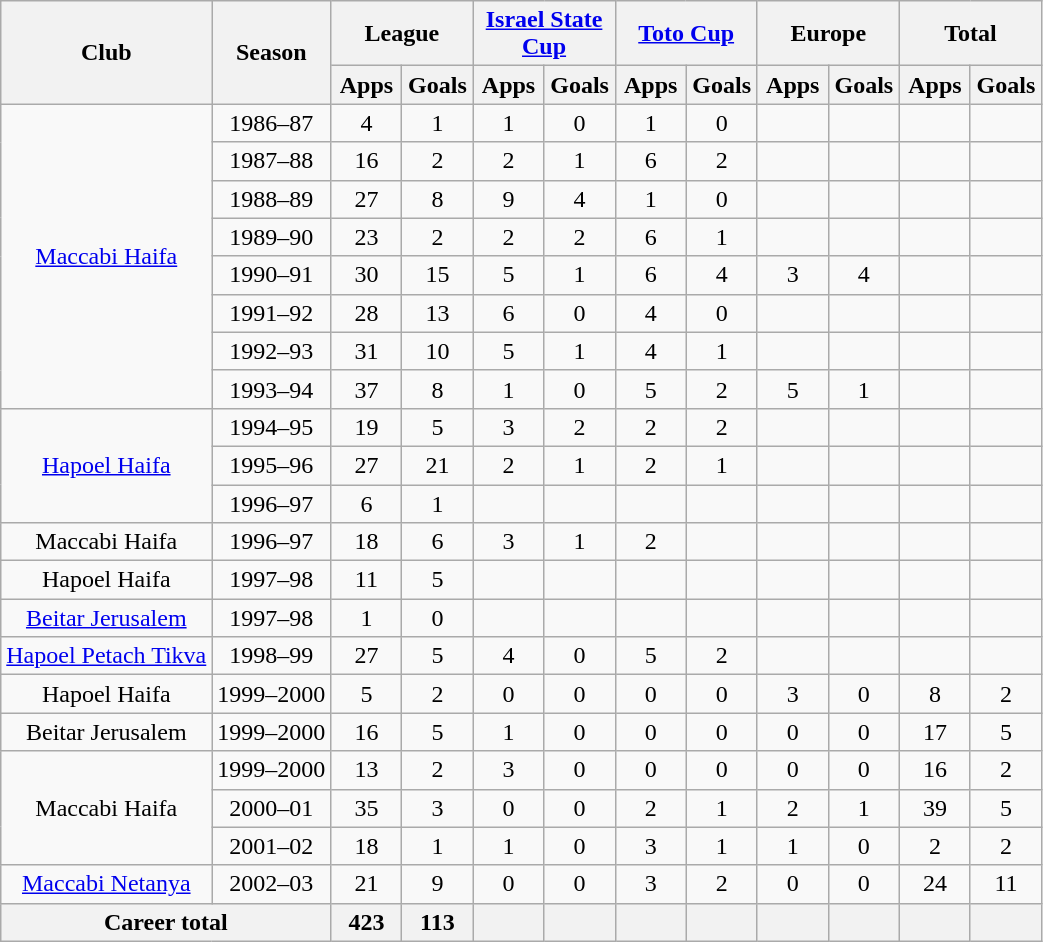<table class="wikitable" style="text-align:center">
<tr>
<th rowspan="2">Club</th>
<th rowspan="2">Season</th>
<th colspan="2">League</th>
<th colspan="2"><a href='#'>Israel State Cup</a></th>
<th colspan="2"><a href='#'>Toto Cup</a></th>
<th colspan="2">Europe</th>
<th colspan="2">Total</th>
</tr>
<tr>
<th width="40">Apps</th>
<th width="40">Goals</th>
<th width="40">Apps</th>
<th width="40">Goals</th>
<th width="40">Apps</th>
<th width="40">Goals</th>
<th width="40">Apps</th>
<th width="40">Goals</th>
<th width="40">Apps</th>
<th width="40">Goals</th>
</tr>
<tr>
<td rowspan="8"><a href='#'>Maccabi Haifa</a></td>
<td>1986–87</td>
<td>4</td>
<td>1</td>
<td>1</td>
<td>0</td>
<td>1</td>
<td>0</td>
<td></td>
<td></td>
<td></td>
<td></td>
</tr>
<tr>
<td>1987–88</td>
<td>16</td>
<td>2</td>
<td>2</td>
<td>1</td>
<td>6</td>
<td>2</td>
<td></td>
<td></td>
<td></td>
<td></td>
</tr>
<tr>
<td>1988–89</td>
<td>27</td>
<td>8</td>
<td>9</td>
<td>4</td>
<td>1</td>
<td>0</td>
<td></td>
<td></td>
<td></td>
<td></td>
</tr>
<tr>
<td>1989–90</td>
<td>23</td>
<td>2</td>
<td>2</td>
<td>2</td>
<td>6</td>
<td>1</td>
<td></td>
<td></td>
<td></td>
<td></td>
</tr>
<tr>
<td>1990–91</td>
<td>30</td>
<td>15</td>
<td>5</td>
<td>1</td>
<td>6</td>
<td>4</td>
<td>3</td>
<td>4</td>
<td></td>
<td></td>
</tr>
<tr>
<td>1991–92</td>
<td>28</td>
<td>13</td>
<td>6</td>
<td>0</td>
<td>4</td>
<td>0</td>
<td></td>
<td></td>
<td></td>
<td></td>
</tr>
<tr>
<td>1992–93</td>
<td>31</td>
<td>10</td>
<td>5</td>
<td>1</td>
<td>4</td>
<td>1</td>
<td></td>
<td></td>
<td></td>
<td></td>
</tr>
<tr>
<td>1993–94</td>
<td>37</td>
<td>8</td>
<td>1</td>
<td>0</td>
<td>5</td>
<td>2</td>
<td>5</td>
<td>1</td>
<td></td>
<td></td>
</tr>
<tr>
<td rowspan="3"><a href='#'>Hapoel Haifa</a></td>
<td>1994–95</td>
<td>19</td>
<td>5</td>
<td>3</td>
<td>2</td>
<td>2</td>
<td>2</td>
<td></td>
<td></td>
<td></td>
<td></td>
</tr>
<tr>
<td>1995–96</td>
<td>27</td>
<td>21</td>
<td>2</td>
<td>1</td>
<td>2</td>
<td>1</td>
<td></td>
<td></td>
<td></td>
<td></td>
</tr>
<tr>
<td>1996–97</td>
<td>6</td>
<td>1</td>
<td></td>
<td></td>
<td></td>
<td></td>
<td></td>
<td></td>
<td></td>
<td></td>
</tr>
<tr>
<td>Maccabi Haifa</td>
<td>1996–97</td>
<td>18</td>
<td>6</td>
<td>3</td>
<td>1</td>
<td>2</td>
<td></td>
<td></td>
<td></td>
<td></td>
<td></td>
</tr>
<tr>
<td>Hapoel Haifa</td>
<td>1997–98</td>
<td>11</td>
<td>5</td>
<td></td>
<td></td>
<td></td>
<td></td>
<td></td>
<td></td>
<td></td>
<td></td>
</tr>
<tr>
<td><a href='#'>Beitar Jerusalem</a></td>
<td>1997–98</td>
<td>1</td>
<td 0>0</td>
<td></td>
<td></td>
<td></td>
<td></td>
<td></td>
<td></td>
<td></td>
<td></td>
</tr>
<tr>
<td><a href='#'>Hapoel Petach Tikva</a></td>
<td>1998–99</td>
<td>27</td>
<td>5</td>
<td>4</td>
<td>0</td>
<td>5</td>
<td>2</td>
<td></td>
<td></td>
<td></td>
<td></td>
</tr>
<tr>
<td>Hapoel Haifa</td>
<td>1999–2000</td>
<td>5</td>
<td>2</td>
<td>0</td>
<td>0</td>
<td>0</td>
<td>0</td>
<td>3</td>
<td>0</td>
<td>8</td>
<td>2</td>
</tr>
<tr>
<td>Beitar Jerusalem</td>
<td>1999–2000</td>
<td>16</td>
<td>5</td>
<td>1</td>
<td>0</td>
<td>0</td>
<td>0</td>
<td>0</td>
<td>0</td>
<td>17</td>
<td>5</td>
</tr>
<tr>
<td rowspan="3">Maccabi Haifa</td>
<td>1999–2000</td>
<td>13</td>
<td>2</td>
<td>3</td>
<td>0</td>
<td>0</td>
<td>0</td>
<td>0</td>
<td>0</td>
<td>16</td>
<td>2</td>
</tr>
<tr>
<td>2000–01</td>
<td>35</td>
<td>3</td>
<td>0</td>
<td>0</td>
<td>2</td>
<td>1</td>
<td>2</td>
<td>1</td>
<td>39</td>
<td>5</td>
</tr>
<tr>
<td>2001–02</td>
<td>18</td>
<td>1</td>
<td>1</td>
<td>0</td>
<td>3</td>
<td>1</td>
<td>1</td>
<td>0</td>
<td>2</td>
<td>2</td>
</tr>
<tr>
<td><a href='#'>Maccabi Netanya</a></td>
<td>2002–03</td>
<td>21</td>
<td>9</td>
<td>0</td>
<td>0</td>
<td>3</td>
<td>2</td>
<td>0</td>
<td>0</td>
<td>24</td>
<td>11</td>
</tr>
<tr>
<th colspan="2">Career total</th>
<th>423</th>
<th>113</th>
<th></th>
<th></th>
<th></th>
<th></th>
<th></th>
<th></th>
<th></th>
<th></th>
</tr>
</table>
